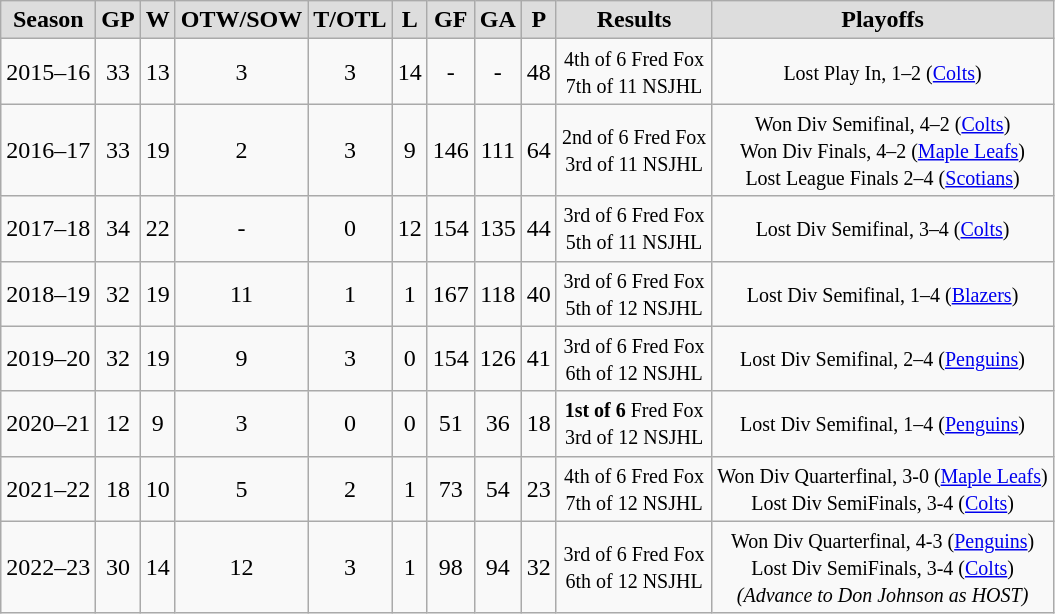<table class="wikitable">
<tr align="center"  bgcolor="#dddddd">
<td><strong>Season</strong></td>
<td><strong>GP</strong></td>
<td><strong>W</strong></td>
<td><strong>OTW/SOW</strong></td>
<td><strong>T/OTL</strong></td>
<td><strong>L</strong></td>
<td><strong>GF</strong></td>
<td><strong>GA</strong></td>
<td><strong>P</strong></td>
<td><strong>Results</strong></td>
<td><strong>Playoffs</strong></td>
</tr>
<tr align="center">
<td>2015–16</td>
<td>33</td>
<td>13</td>
<td>3</td>
<td>3</td>
<td>14</td>
<td>-</td>
<td>-</td>
<td>48</td>
<td><small>4th of 6 Fred Fox<br>7th of 11 NSJHL</small></td>
<td><small>Lost Play In, 1–2 (<a href='#'>Colts</a>)</small></td>
</tr>
<tr align="center">
<td>2016–17</td>
<td>33</td>
<td>19</td>
<td>2</td>
<td>3</td>
<td>9</td>
<td>146</td>
<td>111</td>
<td>64</td>
<td><small>2nd of 6 Fred Fox<br>3rd of 11 NSJHL</small></td>
<td><small>Won Div Semifinal, 4–2 (<a href='#'>Colts</a>)<br>Won Div Finals, 4–2 (<a href='#'>Maple Leafs</a>)<br>Lost League Finals 2–4 (<a href='#'>Scotians</a>)</small></td>
</tr>
<tr align="center">
<td>2017–18</td>
<td>34</td>
<td>22</td>
<td>-</td>
<td>0</td>
<td>12</td>
<td>154</td>
<td>135</td>
<td>44</td>
<td><small>3rd of 6 Fred Fox<br>5th of 11 NSJHL</small></td>
<td><small>Lost Div Semifinal, 3–4 (<a href='#'>Colts</a>)</small></td>
</tr>
<tr align="center">
<td>2018–19</td>
<td>32</td>
<td>19</td>
<td>11</td>
<td>1</td>
<td>1</td>
<td>167</td>
<td>118</td>
<td>40</td>
<td><small>3rd of 6 Fred Fox<br>5th of 12 NSJHL</small></td>
<td><small>Lost Div Semifinal, 1–4 (<a href='#'>Blazers</a>)</small></td>
</tr>
<tr align="center">
<td>2019–20</td>
<td>32</td>
<td>19</td>
<td>9</td>
<td>3</td>
<td>0</td>
<td>154</td>
<td>126</td>
<td>41</td>
<td><small>3rd of 6 Fred Fox<br>6th of 12 NSJHL</small></td>
<td><small>Lost Div Semifinal, 2–4 (<a href='#'>Penguins</a>)</small></td>
</tr>
<tr align="center">
<td>2020–21</td>
<td>12</td>
<td>9</td>
<td>3</td>
<td>0</td>
<td>0</td>
<td>51</td>
<td>36</td>
<td>18</td>
<td><small><strong>1st of 6</strong> Fred Fox<br>3rd of 12 NSJHL</small></td>
<td><small>Lost Div Semifinal, 1–4 (<a href='#'>Penguins</a>)</small></td>
</tr>
<tr align="center">
<td>2021–22</td>
<td>18</td>
<td>10</td>
<td>5</td>
<td>2</td>
<td>1</td>
<td>73</td>
<td>54</td>
<td>23</td>
<td><small>4th of 6 Fred Fox<br>7th of 12 NSJHL</small></td>
<td><small>Won Div Quarterfinal, 3-0 (<a href='#'>Maple Leafs</a>)<br>Lost Div SemiFinals, 3-4 (<a href='#'>Colts</a>)</small></td>
</tr>
<tr align="center">
<td>2022–23</td>
<td>30</td>
<td>14</td>
<td>12</td>
<td>3</td>
<td>1</td>
<td>98</td>
<td>94</td>
<td>32</td>
<td><small>3rd of 6 Fred Fox<br>6th of 12 NSJHL</small></td>
<td><small>Won Div Quarterfinal, 4-3 (<a href='#'>Penguins</a>)<br>Lost Div SemiFinals, 3-4 (<a href='#'>Colts</a>)<br><em>(Advance to Don Johnson as HOST)</em></small></td>
</tr>
</table>
